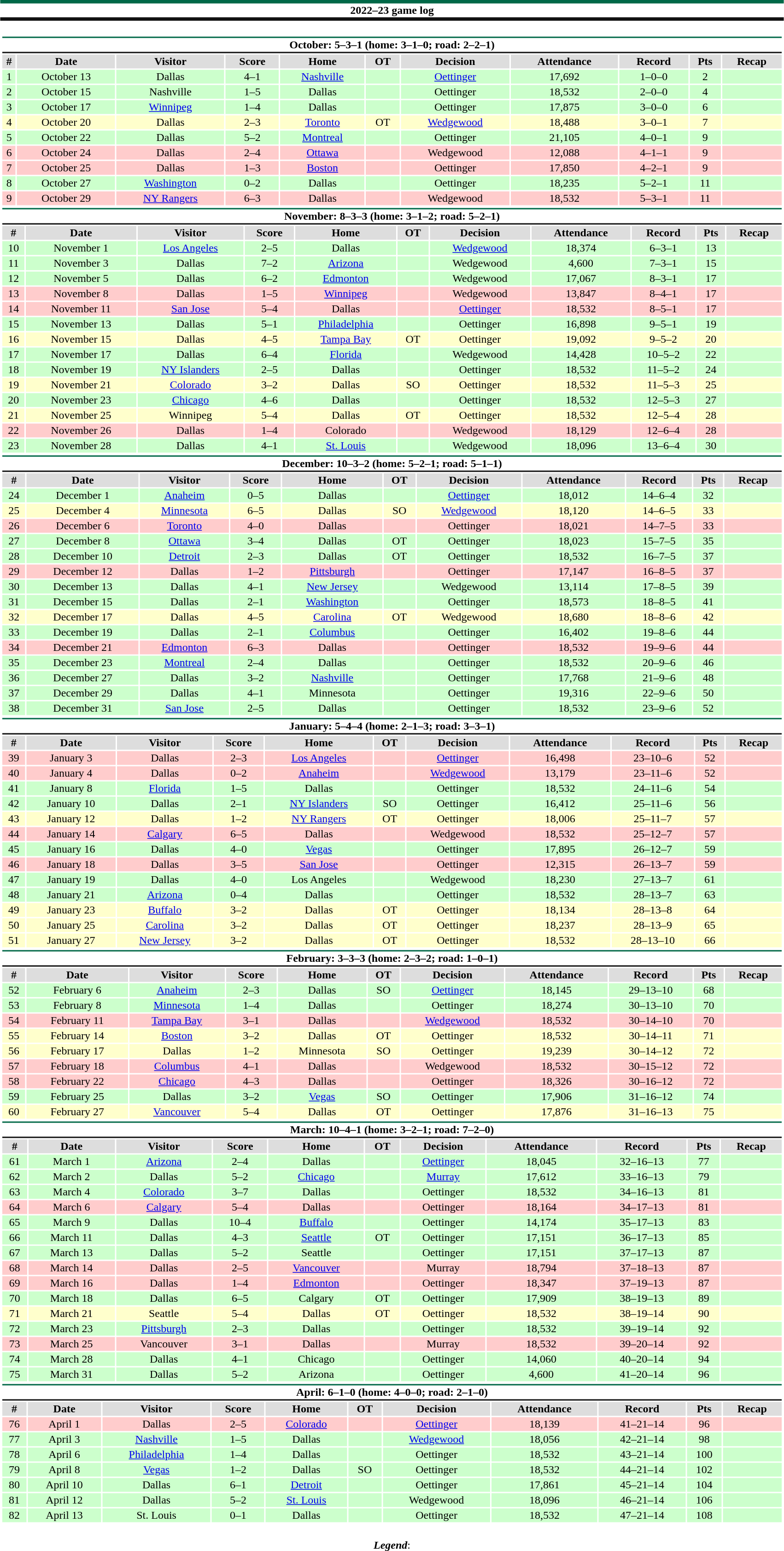<table class="toccolours" style="width:90%; clear:both; margin:1.5em auto; text-align:center;">
<tr>
<th colspan="11" style="background:#FFFFFF; border-top:#006847 5px solid; border-bottom:#111111 5px solid;">2022–23 game log</th>
</tr>
<tr>
<td colspan="11"><br><table class="toccolours collapsible collapsed" style="width:100%;">
<tr>
<th colspan="11" style="background:#FFFFFF; border-top:#006847 2px solid; border-bottom:#111111 2px solid;">October: 5–3–1 (home: 3–1–0; road: 2–2–1)</th>
</tr>
<tr style="background:#ddd;">
<th>#</th>
<th>Date</th>
<th>Visitor</th>
<th>Score</th>
<th>Home</th>
<th>OT</th>
<th>Decision</th>
<th>Attendance</th>
<th>Record</th>
<th>Pts</th>
<th>Recap</th>
</tr>
<tr style="background:#cfc;">
<td>1</td>
<td>October 13</td>
<td>Dallas</td>
<td>4–1</td>
<td><a href='#'>Nashville</a></td>
<td></td>
<td><a href='#'>Oettinger</a></td>
<td>17,692</td>
<td>1–0–0</td>
<td>2</td>
<td></td>
</tr>
<tr style="background:#cfc;">
<td>2</td>
<td>October 15</td>
<td>Nashville</td>
<td>1–5</td>
<td>Dallas</td>
<td></td>
<td>Oettinger</td>
<td>18,532</td>
<td>2–0–0</td>
<td>4</td>
<td></td>
</tr>
<tr style="background:#cfc;">
<td>3</td>
<td>October 17</td>
<td><a href='#'>Winnipeg</a></td>
<td>1–4</td>
<td>Dallas</td>
<td></td>
<td>Oettinger</td>
<td>17,875</td>
<td>3–0–0</td>
<td>6</td>
<td></td>
</tr>
<tr style="background:#ffc;">
<td>4</td>
<td>October 20</td>
<td>Dallas</td>
<td>2–3</td>
<td><a href='#'>Toronto</a></td>
<td>OT</td>
<td><a href='#'>Wedgewood</a></td>
<td>18,488</td>
<td>3–0–1</td>
<td>7</td>
<td></td>
</tr>
<tr style="background:#cfc;">
<td>5</td>
<td>October 22</td>
<td>Dallas</td>
<td>5–2</td>
<td><a href='#'>Montreal</a></td>
<td></td>
<td>Oettinger</td>
<td>21,105</td>
<td>4–0–1</td>
<td>9</td>
<td></td>
</tr>
<tr style="background:#fcc;">
<td>6</td>
<td>October 24</td>
<td>Dallas</td>
<td>2–4</td>
<td><a href='#'>Ottawa</a></td>
<td></td>
<td>Wedgewood</td>
<td>12,088</td>
<td>4–1–1</td>
<td>9</td>
<td></td>
</tr>
<tr style="background:#fcc;">
<td>7</td>
<td>October 25</td>
<td>Dallas</td>
<td>1–3</td>
<td><a href='#'>Boston</a></td>
<td></td>
<td>Oettinger</td>
<td>17,850</td>
<td>4–2–1</td>
<td>9</td>
<td></td>
</tr>
<tr style="background:#cfc;">
<td>8</td>
<td>October 27</td>
<td><a href='#'>Washington</a></td>
<td>0–2</td>
<td>Dallas</td>
<td></td>
<td>Oettinger</td>
<td>18,235</td>
<td>5–2–1</td>
<td>11</td>
<td></td>
</tr>
<tr style="background:#fcc;">
<td>9</td>
<td>October 29</td>
<td><a href='#'>NY Rangers</a></td>
<td>6–3</td>
<td>Dallas</td>
<td></td>
<td>Wedgewood</td>
<td>18,532</td>
<td>5–3–1</td>
<td>11</td>
<td></td>
</tr>
</table>
<table class="toccolours collapsible collapsed" style="width:100%;">
<tr>
<th colspan="11" style="background:#FFFFFF; border-top:#006847 2px solid; border-bottom:#111111 2px solid;">November: 8–3–3 (home: 3–1–2; road: 5–2–1)</th>
</tr>
<tr style="background:#ddd;">
<th>#</th>
<th>Date</th>
<th>Visitor</th>
<th>Score</th>
<th>Home</th>
<th>OT</th>
<th>Decision</th>
<th>Attendance</th>
<th>Record</th>
<th>Pts</th>
<th>Recap</th>
</tr>
<tr style="background:#cfc;">
<td>10</td>
<td>November 1</td>
<td><a href='#'>Los Angeles</a></td>
<td>2–5</td>
<td>Dallas</td>
<td></td>
<td><a href='#'>Wedgewood</a></td>
<td>18,374</td>
<td>6–3–1</td>
<td>13</td>
<td></td>
</tr>
<tr style="background:#cfc;">
<td>11</td>
<td>November 3</td>
<td>Dallas</td>
<td>7–2</td>
<td><a href='#'>Arizona</a></td>
<td></td>
<td>Wedgewood</td>
<td>4,600</td>
<td>7–3–1</td>
<td>15</td>
<td></td>
</tr>
<tr style="background:#cfc;">
<td>12</td>
<td>November 5</td>
<td>Dallas</td>
<td>6–2</td>
<td><a href='#'>Edmonton</a></td>
<td></td>
<td>Wedgewood</td>
<td>17,067</td>
<td>8–3–1</td>
<td>17</td>
<td></td>
</tr>
<tr style="background:#fcc;">
<td>13</td>
<td>November 8</td>
<td>Dallas</td>
<td>1–5</td>
<td><a href='#'>Winnipeg</a></td>
<td></td>
<td>Wedgewood</td>
<td>13,847</td>
<td>8–4–1</td>
<td>17</td>
<td></td>
</tr>
<tr style="background:#fcc;">
<td>14</td>
<td>November 11</td>
<td><a href='#'>San Jose</a></td>
<td>5–4</td>
<td>Dallas</td>
<td></td>
<td><a href='#'>Oettinger</a></td>
<td>18,532</td>
<td>8–5–1</td>
<td>17</td>
<td></td>
</tr>
<tr style="background:#cfc;">
<td>15</td>
<td>November 13</td>
<td>Dallas</td>
<td>5–1</td>
<td><a href='#'>Philadelphia</a></td>
<td></td>
<td>Oettinger</td>
<td>16,898</td>
<td>9–5–1</td>
<td>19</td>
<td></td>
</tr>
<tr style="background:#ffc;">
<td>16</td>
<td>November 15</td>
<td>Dallas</td>
<td>4–5</td>
<td><a href='#'>Tampa Bay</a></td>
<td>OT</td>
<td>Oettinger</td>
<td>19,092</td>
<td>9–5–2</td>
<td>20</td>
<td></td>
</tr>
<tr style="background:#cfc;">
<td>17</td>
<td>November 17</td>
<td>Dallas</td>
<td>6–4</td>
<td><a href='#'>Florida</a></td>
<td></td>
<td>Wedgewood</td>
<td>14,428</td>
<td>10–5–2</td>
<td>22</td>
<td></td>
</tr>
<tr style="background:#cfc;">
<td>18</td>
<td>November 19</td>
<td><a href='#'>NY Islanders</a></td>
<td>2–5</td>
<td>Dallas</td>
<td></td>
<td>Oettinger</td>
<td>18,532</td>
<td>11–5–2</td>
<td>24</td>
<td></td>
</tr>
<tr style="background:#ffc;">
<td>19</td>
<td>November 21</td>
<td><a href='#'>Colorado</a></td>
<td>3–2</td>
<td>Dallas</td>
<td>SO</td>
<td>Oettinger</td>
<td>18,532</td>
<td>11–5–3</td>
<td>25</td>
<td></td>
</tr>
<tr style="background:#cfc;">
<td>20</td>
<td>November 23</td>
<td><a href='#'>Chicago</a></td>
<td>4–6</td>
<td>Dallas</td>
<td></td>
<td>Oettinger</td>
<td>18,532</td>
<td>12–5–3</td>
<td>27</td>
<td></td>
</tr>
<tr style="background:#ffc;">
<td>21</td>
<td>November 25</td>
<td>Winnipeg</td>
<td>5–4</td>
<td>Dallas</td>
<td>OT</td>
<td>Oettinger</td>
<td>18,532</td>
<td>12–5–4</td>
<td>28</td>
<td></td>
</tr>
<tr style="background:#fcc;">
<td>22</td>
<td>November 26</td>
<td>Dallas</td>
<td>1–4</td>
<td>Colorado</td>
<td></td>
<td>Wedgewood</td>
<td>18,129</td>
<td>12–6–4</td>
<td>28</td>
<td></td>
</tr>
<tr style="background:#cfc;">
<td>23</td>
<td>November 28</td>
<td>Dallas</td>
<td>4–1</td>
<td><a href='#'>St. Louis</a></td>
<td></td>
<td>Wedgewood</td>
<td>18,096</td>
<td>13–6–4</td>
<td>30</td>
<td></td>
</tr>
</table>
<table class="toccolours collapsible collapsed" style="width:100%;">
<tr>
<th colspan="11" style="background:#FFFFFF; border-top:#006847 2px solid; border-bottom:#111111 2px solid;">December: 10–3–2 (home: 5–2–1; road: 5–1–1)</th>
</tr>
<tr style="background:#ddd;">
<th>#</th>
<th>Date</th>
<th>Visitor</th>
<th>Score</th>
<th>Home</th>
<th>OT</th>
<th>Decision</th>
<th>Attendance</th>
<th>Record</th>
<th>Pts</th>
<th>Recap</th>
</tr>
<tr style="background:#cfc;">
<td>24</td>
<td>December 1</td>
<td><a href='#'>Anaheim</a></td>
<td>0–5</td>
<td>Dallas</td>
<td></td>
<td><a href='#'>Oettinger</a></td>
<td>18,012</td>
<td>14–6–4</td>
<td>32</td>
<td></td>
</tr>
<tr style="background:#ffc;">
<td>25</td>
<td>December 4</td>
<td><a href='#'>Minnesota</a></td>
<td>6–5</td>
<td>Dallas</td>
<td>SO</td>
<td><a href='#'>Wedgewood</a></td>
<td>18,120</td>
<td>14–6–5</td>
<td>33</td>
<td></td>
</tr>
<tr style="background:#fcc;">
<td>26</td>
<td>December 6</td>
<td><a href='#'>Toronto</a></td>
<td>4–0</td>
<td>Dallas</td>
<td></td>
<td>Oettinger</td>
<td>18,021</td>
<td>14–7–5</td>
<td>33</td>
<td></td>
</tr>
<tr style="background:#cfc;">
<td>27</td>
<td>December 8</td>
<td><a href='#'>Ottawa</a></td>
<td>3–4</td>
<td>Dallas</td>
<td>OT</td>
<td>Oettinger</td>
<td>18,023</td>
<td>15–7–5</td>
<td>35</td>
<td></td>
</tr>
<tr style="background:#cfc;">
<td>28</td>
<td>December 10</td>
<td><a href='#'>Detroit</a></td>
<td>2–3</td>
<td>Dallas</td>
<td>OT</td>
<td>Oettinger</td>
<td>18,532</td>
<td>16–7–5</td>
<td>37</td>
<td></td>
</tr>
<tr style="background:#fcc;">
<td>29</td>
<td>December 12</td>
<td>Dallas</td>
<td>1–2</td>
<td><a href='#'>Pittsburgh</a></td>
<td></td>
<td>Oettinger</td>
<td>17,147</td>
<td>16–8–5</td>
<td>37</td>
<td></td>
</tr>
<tr style="background:#cfc;">
<td>30</td>
<td>December 13</td>
<td>Dallas</td>
<td>4–1</td>
<td><a href='#'>New Jersey</a></td>
<td></td>
<td>Wedgewood</td>
<td>13,114</td>
<td>17–8–5</td>
<td>39</td>
<td></td>
</tr>
<tr style="background:#cfc;">
<td>31</td>
<td>December 15</td>
<td>Dallas</td>
<td>2–1</td>
<td><a href='#'>Washington</a></td>
<td></td>
<td>Oettinger</td>
<td>18,573</td>
<td>18–8–5</td>
<td>41</td>
<td></td>
</tr>
<tr style="background:#ffc;">
<td>32</td>
<td>December 17</td>
<td>Dallas</td>
<td>4–5</td>
<td><a href='#'>Carolina</a></td>
<td>OT</td>
<td>Wedgewood</td>
<td>18,680</td>
<td>18–8–6</td>
<td>42</td>
<td></td>
</tr>
<tr style="background:#cfc;">
<td>33</td>
<td>December 19</td>
<td>Dallas</td>
<td>2–1</td>
<td><a href='#'>Columbus</a></td>
<td></td>
<td>Oettinger</td>
<td>16,402</td>
<td>19–8–6</td>
<td>44</td>
<td></td>
</tr>
<tr style="background:#fcc;">
<td>34</td>
<td>December 21</td>
<td><a href='#'>Edmonton</a></td>
<td>6–3</td>
<td>Dallas</td>
<td></td>
<td>Oettinger</td>
<td>18,532</td>
<td>19–9–6</td>
<td>44</td>
<td></td>
</tr>
<tr style="background:#cfc;">
<td>35</td>
<td>December 23</td>
<td><a href='#'>Montreal</a></td>
<td>2–4</td>
<td>Dallas</td>
<td></td>
<td>Oettinger</td>
<td>18,532</td>
<td>20–9–6</td>
<td>46</td>
<td></td>
</tr>
<tr style="background:#cfc;">
<td>36</td>
<td>December 27</td>
<td>Dallas</td>
<td>3–2</td>
<td><a href='#'>Nashville</a></td>
<td></td>
<td>Oettinger</td>
<td>17,768</td>
<td>21–9–6</td>
<td>48</td>
<td></td>
</tr>
<tr style="background:#cfc;">
<td>37</td>
<td>December 29</td>
<td>Dallas</td>
<td>4–1</td>
<td>Minnesota</td>
<td></td>
<td>Oettinger</td>
<td>19,316</td>
<td>22–9–6</td>
<td>50</td>
<td></td>
</tr>
<tr style="background:#cfc;">
<td>38</td>
<td>December 31</td>
<td><a href='#'>San Jose</a></td>
<td>2–5</td>
<td>Dallas</td>
<td></td>
<td>Oettinger</td>
<td>18,532</td>
<td>23–9–6</td>
<td>52</td>
<td></td>
</tr>
</table>
<table class="toccolours collapsible collapsed" style="width:100%;">
<tr>
<th colspan="11" style="background:#FFFFFF; border-top:#006847 2px solid; border-bottom:#111111 2px solid;">January: 5–4–4 (home: 2–1–3; road: 3–3–1)</th>
</tr>
<tr style="background:#ddd;">
<th>#</th>
<th>Date</th>
<th>Visitor</th>
<th>Score</th>
<th>Home</th>
<th>OT</th>
<th>Decision</th>
<th>Attendance</th>
<th>Record</th>
<th>Pts</th>
<th>Recap</th>
</tr>
<tr style="background:#fcc;">
<td>39</td>
<td>January 3</td>
<td>Dallas</td>
<td>2–3</td>
<td><a href='#'>Los Angeles</a></td>
<td></td>
<td><a href='#'>Oettinger</a></td>
<td>16,498</td>
<td>23–10–6</td>
<td>52</td>
<td></td>
</tr>
<tr style="background:#fcc;">
<td>40</td>
<td>January 4</td>
<td>Dallas</td>
<td>0–2</td>
<td><a href='#'>Anaheim</a></td>
<td></td>
<td><a href='#'>Wedgewood</a></td>
<td>13,179</td>
<td>23–11–6</td>
<td>52</td>
<td></td>
</tr>
<tr style="background:#cfc;">
<td>41</td>
<td>January 8</td>
<td><a href='#'>Florida</a></td>
<td>1–5</td>
<td>Dallas</td>
<td></td>
<td>Oettinger</td>
<td>18,532</td>
<td>24–11–6</td>
<td>54</td>
<td></td>
</tr>
<tr style="background:#cfc;">
<td>42</td>
<td>January 10</td>
<td>Dallas</td>
<td>2–1</td>
<td><a href='#'>NY Islanders</a></td>
<td>SO</td>
<td>Oettinger</td>
<td>16,412</td>
<td>25–11–6</td>
<td>56</td>
<td></td>
</tr>
<tr style="background:#ffc;">
<td>43</td>
<td>January 12</td>
<td>Dallas</td>
<td>1–2</td>
<td><a href='#'>NY Rangers</a></td>
<td>OT</td>
<td>Oettinger</td>
<td>18,006</td>
<td>25–11–7</td>
<td>57</td>
<td></td>
</tr>
<tr style="background:#fcc;">
<td>44</td>
<td>January 14</td>
<td><a href='#'>Calgary</a></td>
<td>6–5</td>
<td>Dallas</td>
<td></td>
<td>Wedgewood</td>
<td>18,532</td>
<td>25–12–7</td>
<td>57</td>
<td></td>
</tr>
<tr style="background:#cfc;">
<td>45</td>
<td>January 16</td>
<td>Dallas</td>
<td>4–0</td>
<td><a href='#'>Vegas</a></td>
<td></td>
<td>Oettinger</td>
<td>17,895</td>
<td>26–12–7</td>
<td>59</td>
<td></td>
</tr>
<tr style="background:#fcc;">
<td>46</td>
<td>January 18</td>
<td>Dallas</td>
<td>3–5</td>
<td><a href='#'>San Jose</a></td>
<td></td>
<td>Oettinger</td>
<td>12,315</td>
<td>26–13–7</td>
<td>59</td>
<td></td>
</tr>
<tr style="background:#cfc;">
<td>47</td>
<td>January 19</td>
<td>Dallas</td>
<td>4–0</td>
<td>Los Angeles</td>
<td></td>
<td>Wedgewood</td>
<td>18,230</td>
<td>27–13–7</td>
<td>61</td>
<td></td>
</tr>
<tr style="background:#cfc;">
<td>48</td>
<td>January 21</td>
<td><a href='#'>Arizona</a></td>
<td>0–4</td>
<td>Dallas</td>
<td></td>
<td>Oettinger</td>
<td>18,532</td>
<td>28–13–7</td>
<td>63</td>
<td></td>
</tr>
<tr style="background:#ffc;">
<td>49</td>
<td>January 23</td>
<td><a href='#'>Buffalo</a></td>
<td>3–2</td>
<td>Dallas</td>
<td>OT</td>
<td>Oettinger</td>
<td>18,134</td>
<td>28–13–8</td>
<td>64</td>
<td></td>
</tr>
<tr style="background:#ffc;">
<td>50</td>
<td>January 25</td>
<td><a href='#'>Carolina</a></td>
<td>3–2</td>
<td>Dallas</td>
<td>OT</td>
<td>Oettinger</td>
<td>18,237</td>
<td>28–13–9</td>
<td>65</td>
<td></td>
</tr>
<tr style="background:#ffc;">
<td>51</td>
<td>January 27</td>
<td><a href='#'>New Jersey</a></td>
<td>3–2</td>
<td>Dallas</td>
<td>OT</td>
<td>Oettinger</td>
<td>18,532</td>
<td>28–13–10</td>
<td>66</td>
<td></td>
</tr>
</table>
<table class="toccolours collapsible collapsed" style="width:100%;">
<tr>
<th colspan="11" style="background:#FFFFFF; border-top:#006847 2px solid; border-bottom:#111111 2px solid;">February: 3–3–3 (home: 2–3–2; road: 1–0–1)</th>
</tr>
<tr style="background:#ddd;">
<th>#</th>
<th>Date</th>
<th>Visitor</th>
<th>Score</th>
<th>Home</th>
<th>OT</th>
<th>Decision</th>
<th>Attendance</th>
<th>Record</th>
<th>Pts</th>
<th>Recap</th>
</tr>
<tr style="background:#cfc;">
<td>52</td>
<td>February 6</td>
<td><a href='#'>Anaheim</a></td>
<td>2–3</td>
<td>Dallas</td>
<td>SO</td>
<td><a href='#'>Oettinger</a></td>
<td>18,145</td>
<td>29–13–10</td>
<td>68</td>
<td></td>
</tr>
<tr style="background:#cfc;">
<td>53</td>
<td>February 8</td>
<td><a href='#'>Minnesota</a></td>
<td>1–4</td>
<td>Dallas</td>
<td></td>
<td>Oettinger</td>
<td>18,274</td>
<td>30–13–10</td>
<td>70</td>
<td></td>
</tr>
<tr style="background:#fcc;">
<td>54</td>
<td>February 11</td>
<td><a href='#'>Tampa Bay</a></td>
<td>3–1</td>
<td>Dallas</td>
<td></td>
<td><a href='#'>Wedgewood</a></td>
<td>18,532</td>
<td>30–14–10</td>
<td>70</td>
<td></td>
</tr>
<tr style="background:#ffc;">
<td>55</td>
<td>February 14</td>
<td><a href='#'>Boston</a></td>
<td>3–2</td>
<td>Dallas</td>
<td>OT</td>
<td>Oettinger</td>
<td>18,532</td>
<td>30–14–11</td>
<td>71</td>
<td></td>
</tr>
<tr style="background:#ffc;">
<td>56</td>
<td>February 17</td>
<td>Dallas</td>
<td>1–2</td>
<td>Minnesota</td>
<td>SO</td>
<td>Oettinger</td>
<td>19,239</td>
<td>30–14–12</td>
<td>72</td>
<td></td>
</tr>
<tr style="background:#fcc;">
<td>57</td>
<td>February 18</td>
<td><a href='#'>Columbus</a></td>
<td>4–1</td>
<td>Dallas</td>
<td></td>
<td>Wedgewood</td>
<td>18,532</td>
<td>30–15–12</td>
<td>72</td>
<td></td>
</tr>
<tr style="background:#fcc;">
<td>58</td>
<td>February 22</td>
<td><a href='#'>Chicago</a></td>
<td>4–3</td>
<td>Dallas</td>
<td></td>
<td>Oettinger</td>
<td>18,326</td>
<td>30–16–12</td>
<td>72</td>
<td></td>
</tr>
<tr style="background:#cfc;">
<td>59</td>
<td>February 25</td>
<td>Dallas</td>
<td>3–2</td>
<td><a href='#'>Vegas</a></td>
<td>SO</td>
<td>Oettinger</td>
<td>17,906</td>
<td>31–16–12</td>
<td>74</td>
<td></td>
</tr>
<tr style="background:#ffc;">
<td>60</td>
<td>February 27</td>
<td><a href='#'>Vancouver</a></td>
<td>5–4</td>
<td>Dallas</td>
<td>OT</td>
<td>Oettinger</td>
<td>17,876</td>
<td>31–16–13</td>
<td>75</td>
<td></td>
</tr>
</table>
<table class="toccolours collapsible collapsed" style="width:100%;">
<tr>
<th colspan="11" style="background:#FFFFFF; border-top:#006847 2px solid; border-bottom:#111111 2px solid;">March: 10–4–1 (home: 3–2–1; road: 7–2–0)</th>
</tr>
<tr style="background:#ddd;">
<th>#</th>
<th>Date</th>
<th>Visitor</th>
<th>Score</th>
<th>Home</th>
<th>OT</th>
<th>Decision</th>
<th>Attendance</th>
<th>Record</th>
<th>Pts</th>
<th>Recap</th>
</tr>
<tr style="background:#cfc;">
<td>61</td>
<td>March 1</td>
<td><a href='#'>Arizona</a></td>
<td>2–4</td>
<td>Dallas</td>
<td></td>
<td><a href='#'>Oettinger</a></td>
<td>18,045</td>
<td>32–16–13</td>
<td>77</td>
<td></td>
</tr>
<tr style="background:#cfc;">
<td>62</td>
<td>March 2</td>
<td>Dallas</td>
<td>5–2</td>
<td><a href='#'>Chicago</a></td>
<td></td>
<td><a href='#'>Murray</a></td>
<td>17,612</td>
<td>33–16–13</td>
<td>79</td>
<td></td>
</tr>
<tr style="background:#cfc;">
<td>63</td>
<td>March 4</td>
<td><a href='#'>Colorado</a></td>
<td>3–7</td>
<td>Dallas</td>
<td></td>
<td>Oettinger</td>
<td>18,532</td>
<td>34–16–13</td>
<td>81</td>
<td></td>
</tr>
<tr style="background:#fcc;">
<td>64</td>
<td>March 6</td>
<td><a href='#'>Calgary</a></td>
<td>5–4</td>
<td>Dallas</td>
<td></td>
<td>Oettinger</td>
<td>18,164</td>
<td>34–17–13</td>
<td>81</td>
<td></td>
</tr>
<tr style="background:#cfc;">
<td>65</td>
<td>March 9</td>
<td>Dallas</td>
<td>10–4</td>
<td><a href='#'>Buffalo</a></td>
<td></td>
<td>Oettinger</td>
<td>14,174</td>
<td>35–17–13</td>
<td>83</td>
<td></td>
</tr>
<tr style="background:#cfc;">
<td>66</td>
<td>March 11</td>
<td>Dallas</td>
<td>4–3</td>
<td><a href='#'>Seattle</a></td>
<td>OT</td>
<td>Oettinger</td>
<td>17,151</td>
<td>36–17–13</td>
<td>85</td>
<td></td>
</tr>
<tr style="background:#cfc;">
<td>67</td>
<td>March 13</td>
<td>Dallas</td>
<td>5–2</td>
<td>Seattle</td>
<td></td>
<td>Oettinger</td>
<td>17,151</td>
<td>37–17–13</td>
<td>87</td>
<td></td>
</tr>
<tr style="background:#fcc;">
<td>68</td>
<td>March 14</td>
<td>Dallas</td>
<td>2–5</td>
<td><a href='#'>Vancouver</a></td>
<td></td>
<td>Murray</td>
<td>18,794</td>
<td>37–18–13</td>
<td>87</td>
<td></td>
</tr>
<tr style="background:#fcc;">
<td>69</td>
<td>March 16</td>
<td>Dallas</td>
<td>1–4</td>
<td><a href='#'>Edmonton</a></td>
<td></td>
<td>Oettinger</td>
<td>18,347</td>
<td>37–19–13</td>
<td>87</td>
<td></td>
</tr>
<tr style="background:#cfc;">
<td>70</td>
<td>March 18</td>
<td>Dallas</td>
<td>6–5</td>
<td>Calgary</td>
<td>OT</td>
<td>Oettinger</td>
<td>17,909</td>
<td>38–19–13</td>
<td>89</td>
<td></td>
</tr>
<tr style="background:#ffc;">
<td>71</td>
<td>March 21</td>
<td>Seattle</td>
<td>5–4</td>
<td>Dallas</td>
<td>OT</td>
<td>Oettinger</td>
<td>18,532</td>
<td>38–19–14</td>
<td>90</td>
<td></td>
</tr>
<tr style="background:#cfc;">
<td>72</td>
<td>March 23</td>
<td><a href='#'>Pittsburgh</a></td>
<td>2–3</td>
<td>Dallas</td>
<td></td>
<td>Oettinger</td>
<td>18,532</td>
<td>39–19–14</td>
<td>92</td>
<td></td>
</tr>
<tr style="background:#fcc;">
<td>73</td>
<td>March 25</td>
<td>Vancouver</td>
<td>3–1</td>
<td>Dallas</td>
<td></td>
<td>Murray</td>
<td>18,532</td>
<td>39–20–14</td>
<td>92</td>
<td></td>
</tr>
<tr style="background:#cfc;">
<td>74</td>
<td>March 28</td>
<td>Dallas</td>
<td>4–1</td>
<td>Chicago</td>
<td></td>
<td>Oettinger</td>
<td>14,060</td>
<td>40–20–14</td>
<td>94</td>
<td></td>
</tr>
<tr style="background:#cfc;">
<td>75</td>
<td>March 31</td>
<td>Dallas</td>
<td>5–2</td>
<td>Arizona</td>
<td></td>
<td>Oettinger</td>
<td>4,600</td>
<td>41–20–14</td>
<td>96</td>
<td></td>
</tr>
</table>
<table class="toccolours collapsible collapsed" style="width:100%;">
<tr>
<th colspan="11" style="background:#FFFFFF; border-top:#006847 2px solid; border-bottom:#111111 2px solid;">April: 6–1–0 (home: 4–0–0; road: 2–1–0)</th>
</tr>
<tr style="background:#ddd;">
<th>#</th>
<th>Date</th>
<th>Visitor</th>
<th>Score</th>
<th>Home</th>
<th>OT</th>
<th>Decision</th>
<th>Attendance</th>
<th>Record</th>
<th>Pts</th>
<th>Recap</th>
</tr>
<tr style="background:#fcc;">
<td>76</td>
<td>April 1</td>
<td>Dallas</td>
<td>2–5</td>
<td><a href='#'>Colorado</a></td>
<td></td>
<td><a href='#'>Oettinger</a></td>
<td>18,139</td>
<td>41–21–14</td>
<td>96</td>
<td></td>
</tr>
<tr style="background:#cfc;">
<td>77</td>
<td>April 3</td>
<td><a href='#'>Nashville</a></td>
<td>1–5</td>
<td>Dallas</td>
<td></td>
<td><a href='#'>Wedgewood</a></td>
<td>18,056</td>
<td>42–21–14</td>
<td>98</td>
<td></td>
</tr>
<tr style="background:#cfc;">
<td>78</td>
<td>April 6</td>
<td><a href='#'>Philadelphia</a></td>
<td>1–4</td>
<td>Dallas</td>
<td></td>
<td>Oettinger</td>
<td>18,532</td>
<td>43–21–14</td>
<td>100</td>
<td></td>
</tr>
<tr style="background:#cfc;">
<td>79</td>
<td>April 8</td>
<td><a href='#'>Vegas</a></td>
<td>1–2</td>
<td>Dallas</td>
<td>SO</td>
<td>Oettinger</td>
<td>18,532</td>
<td>44–21–14</td>
<td>102</td>
<td></td>
</tr>
<tr style="background:#cfc;">
<td>80</td>
<td>April 10</td>
<td>Dallas</td>
<td>6–1</td>
<td><a href='#'>Detroit</a></td>
<td></td>
<td>Oettinger</td>
<td>17,861</td>
<td>45–21–14</td>
<td>104</td>
<td></td>
</tr>
<tr style="background:#cfc;">
<td>81</td>
<td>April 12</td>
<td>Dallas</td>
<td>5–2</td>
<td><a href='#'>St. Louis</a></td>
<td></td>
<td>Wedgewood</td>
<td>18,096</td>
<td>46–21–14</td>
<td>106</td>
<td></td>
</tr>
<tr style="background:#cfc;">
<td>82</td>
<td>April 13</td>
<td>St. Louis</td>
<td>0–1</td>
<td>Dallas</td>
<td></td>
<td>Oettinger</td>
<td>18,532</td>
<td>47–21–14</td>
<td>108</td>
<td></td>
</tr>
</table>
</td>
</tr>
<tr>
<td colspan="10" style="text-align:center;"><br><strong><em>Legend</em></strong>:


</td>
</tr>
</table>
